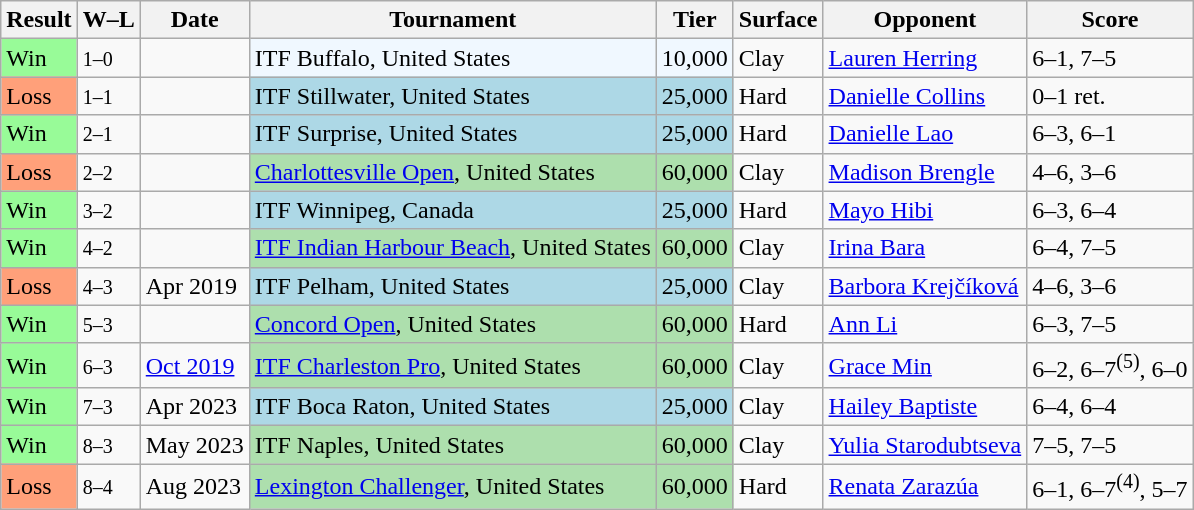<table class="sortable wikitable">
<tr>
<th>Result</th>
<th class="unsortable">W–L</th>
<th>Date</th>
<th>Tournament</th>
<th>Tier</th>
<th>Surface</th>
<th>Opponent</th>
<th class="unsortable">Score</th>
</tr>
<tr>
<td style="background:#98fb98;">Win</td>
<td><small>1–0</small></td>
<td></td>
<td bgcolor="f0f8ff">ITF Buffalo, United States</td>
<td bgcolor="f0f8ff">10,000</td>
<td>Clay</td>
<td> <a href='#'>Lauren Herring</a></td>
<td>6–1, 7–5</td>
</tr>
<tr>
<td style="background:#FFA07A;">Loss</td>
<td><small>1–1</small></td>
<td></td>
<td bgcolor="lightblue">ITF Stillwater, United States</td>
<td bgcolor="lightblue">25,000</td>
<td>Hard</td>
<td> <a href='#'>Danielle Collins</a></td>
<td>0–1 ret.</td>
</tr>
<tr>
<td style="background:#98fb98;">Win</td>
<td><small>2–1</small></td>
<td></td>
<td bgcolor="lightblue">ITF Surprise, United States</td>
<td bgcolor="lightblue">25,000</td>
<td>Hard</td>
<td> <a href='#'>Danielle Lao</a></td>
<td>6–3, 6–1</td>
</tr>
<tr>
<td bgcolor="FFA07A">Loss</td>
<td><small>2–2</small></td>
<td><a href='#'></a></td>
<td bgcolor=#addfad><a href='#'>Charlottesville Open</a>, United States</td>
<td bgcolor=#addfad>60,000</td>
<td>Clay</td>
<td> <a href='#'>Madison Brengle</a></td>
<td>4–6, 3–6</td>
</tr>
<tr>
<td style="background:#98fb98;">Win</td>
<td><small>3–2</small></td>
<td></td>
<td bgcolor=lightblue>ITF Winnipeg, Canada</td>
<td bgcolor=lightblue>25,000</td>
<td>Hard</td>
<td> <a href='#'>Mayo Hibi</a></td>
<td>6–3, 6–4</td>
</tr>
<tr>
<td style="background:#98fb98;">Win</td>
<td><small>4–2</small></td>
<td><a href='#'></a></td>
<td bgcolor=#addfad><a href='#'>ITF Indian Harbour Beach</a>, United States</td>
<td bgcolor=#addfad>60,000</td>
<td>Clay</td>
<td> <a href='#'>Irina Bara</a></td>
<td>6–4, 7–5</td>
</tr>
<tr>
<td bgcolor="FFA07A">Loss</td>
<td><small>4–3</small></td>
<td>Apr 2019</td>
<td bgcolor=lightblue>ITF Pelham, United States</td>
<td bgcolor=lightblue>25,000</td>
<td>Clay</td>
<td> <a href='#'>Barbora Krejčíková</a></td>
<td>4–6, 3–6</td>
</tr>
<tr>
<td style="background:#98fb98;">Win</td>
<td><small>5–3</small></td>
<td><a href='#'></a></td>
<td bgcolor="#addfad"><a href='#'>Concord Open</a>, United States</td>
<td bgcolor="#addfad">60,000</td>
<td>Hard</td>
<td> <a href='#'>Ann Li</a></td>
<td>6–3, 7–5</td>
</tr>
<tr>
<td style="background:#98fb98;">Win</td>
<td><small>6–3</small></td>
<td><a href='#'>Oct 2019</a></td>
<td bgcolor="#addfad"><a href='#'>ITF Charleston Pro</a>, United States</td>
<td bgcolor="#addfad">60,000</td>
<td>Clay</td>
<td> <a href='#'>Grace Min</a></td>
<td>6–2, 6–7<sup>(5)</sup>, 6–0</td>
</tr>
<tr>
<td style="background:#98fb98;">Win</td>
<td><small>7–3</small></td>
<td>Apr 2023</td>
<td bgcolor=lightblue>ITF Boca Raton, United States</td>
<td bgcolor=lightblue>25,000</td>
<td>Clay</td>
<td> <a href='#'>Hailey Baptiste</a></td>
<td>6–4, 6–4</td>
</tr>
<tr>
<td style="background:#98fb98;">Win</td>
<td><small>8–3</small></td>
<td>May 2023</td>
<td bgcolor="#addfad">ITF Naples, United States</td>
<td bgcolor="#addfad">60,000</td>
<td>Clay</td>
<td> <a href='#'>Yulia Starodubtseva</a></td>
<td>7–5, 7–5</td>
</tr>
<tr>
<td bgcolor="FFA07A">Loss</td>
<td><small>8–4</small></td>
<td>Aug 2023</td>
<td bgcolor="#addfad"><a href='#'>Lexington Challenger</a>, United States</td>
<td bgcolor="#addfad">60,000</td>
<td>Hard</td>
<td> <a href='#'>Renata Zarazúa</a></td>
<td>6–1, 6–7<sup>(4)</sup>, 5–7</td>
</tr>
</table>
